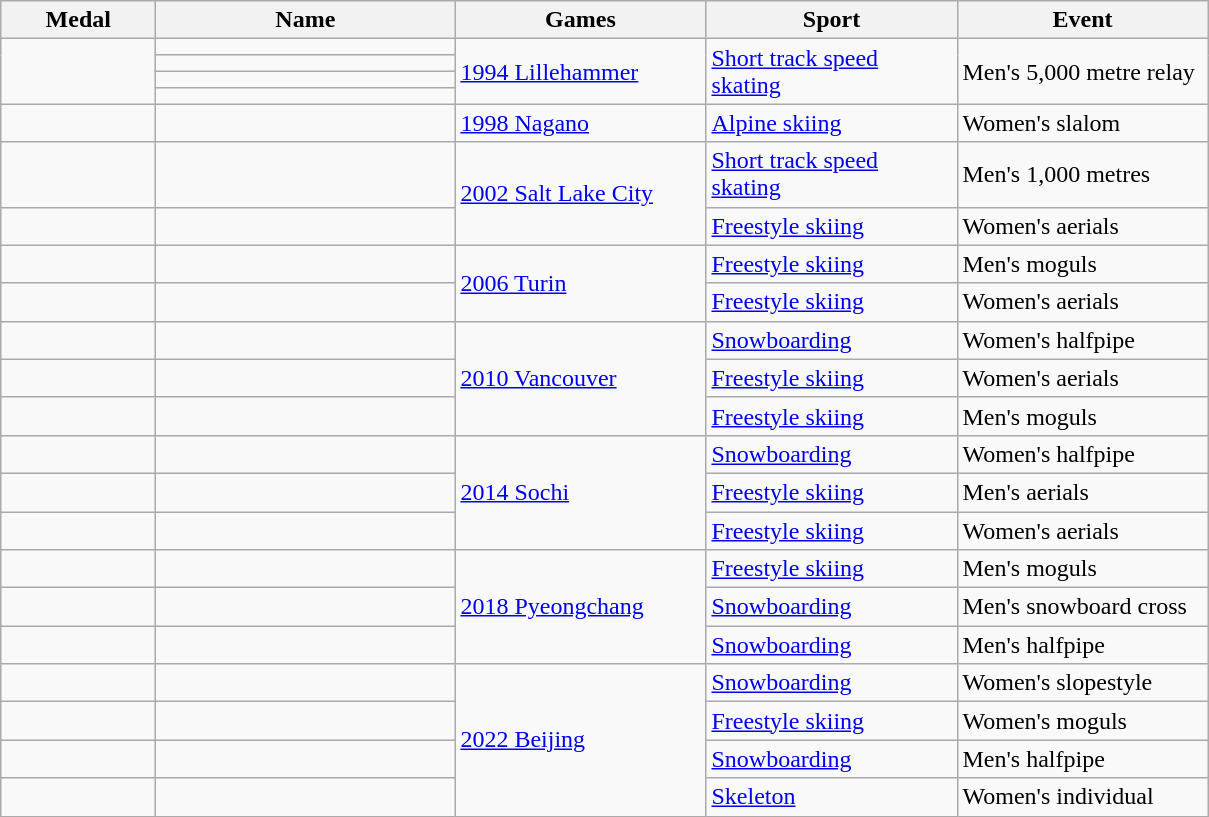<table class="wikitable sortable">
<tr>
<th style="width:6em">Medal</th>
<th style="width:12em">Name</th>
<th style="width:10em">Games</th>
<th style="width:10em">Sport</th>
<th style="width:10em">Event</th>
</tr>
<tr>
<td rowspan="4"></td>
<td></td>
<td rowspan="4"><a href='#'>1994 Lillehammer</a></td>
<td rowspan="4"><a href='#'>Short track speed skating</a></td>
<td rowspan="4">Men's 5,000 metre relay</td>
</tr>
<tr>
<td></td>
</tr>
<tr>
<td></td>
</tr>
<tr>
<td></td>
</tr>
<tr>
<td></td>
<td></td>
<td><a href='#'>1998 Nagano</a></td>
<td><a href='#'>Alpine skiing</a></td>
<td>Women's slalom</td>
</tr>
<tr>
<td></td>
<td></td>
<td rowspan="2"><a href='#'>2002 Salt Lake City</a></td>
<td><a href='#'>Short track speed skating</a></td>
<td>Men's 1,000 metres</td>
</tr>
<tr>
<td></td>
<td></td>
<td><a href='#'>Freestyle skiing</a></td>
<td>Women's aerials</td>
</tr>
<tr>
<td></td>
<td></td>
<td rowspan="2"><a href='#'>2006 Turin</a></td>
<td><a href='#'>Freestyle skiing</a></td>
<td>Men's moguls</td>
</tr>
<tr>
<td></td>
<td></td>
<td><a href='#'>Freestyle skiing</a></td>
<td>Women's aerials</td>
</tr>
<tr>
<td></td>
<td></td>
<td rowspan="3"><a href='#'>2010 Vancouver</a></td>
<td><a href='#'>Snowboarding</a></td>
<td>Women's halfpipe</td>
</tr>
<tr>
<td></td>
<td></td>
<td><a href='#'>Freestyle skiing</a></td>
<td>Women's aerials</td>
</tr>
<tr>
<td></td>
<td></td>
<td><a href='#'>Freestyle skiing</a></td>
<td>Men's moguls</td>
</tr>
<tr>
<td></td>
<td></td>
<td rowspan="3"><a href='#'>2014 Sochi</a></td>
<td><a href='#'>Snowboarding</a></td>
<td>Women's halfpipe</td>
</tr>
<tr>
<td></td>
<td></td>
<td><a href='#'>Freestyle skiing</a></td>
<td>Men's aerials</td>
</tr>
<tr>
<td></td>
<td></td>
<td><a href='#'>Freestyle skiing</a></td>
<td>Women's aerials</td>
</tr>
<tr>
<td></td>
<td></td>
<td rowspan="3"><a href='#'>2018 Pyeongchang</a></td>
<td><a href='#'>Freestyle skiing</a></td>
<td>Men's moguls</td>
</tr>
<tr>
<td></td>
<td></td>
<td><a href='#'>Snowboarding</a></td>
<td>Men's snowboard cross</td>
</tr>
<tr>
<td></td>
<td></td>
<td><a href='#'>Snowboarding</a></td>
<td>Men's halfpipe</td>
</tr>
<tr>
<td></td>
<td></td>
<td rowspan="4"><a href='#'>2022 Beijing</a></td>
<td><a href='#'>Snowboarding</a></td>
<td>Women's slopestyle</td>
</tr>
<tr>
<td></td>
<td></td>
<td><a href='#'>Freestyle skiing</a></td>
<td>Women's moguls</td>
</tr>
<tr>
<td></td>
<td></td>
<td><a href='#'>Snowboarding</a></td>
<td>Men's halfpipe</td>
</tr>
<tr>
<td></td>
<td></td>
<td><a href='#'>Skeleton</a></td>
<td>Women's individual</td>
</tr>
</table>
